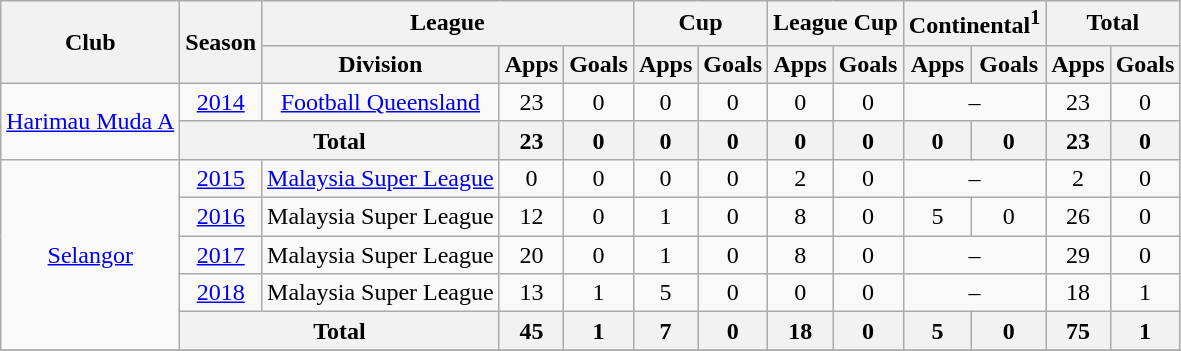<table class=wikitable style="text-align:center">
<tr>
<th rowspan=2>Club</th>
<th rowspan=2>Season</th>
<th colspan=3>League</th>
<th colspan=2>Cup</th>
<th colspan=2>League Cup</th>
<th colspan=2>Continental<sup>1</sup></th>
<th colspan=2>Total</th>
</tr>
<tr>
<th>Division</th>
<th>Apps</th>
<th>Goals</th>
<th>Apps</th>
<th>Goals</th>
<th>Apps</th>
<th>Goals</th>
<th>Apps</th>
<th>Goals</th>
<th>Apps</th>
<th>Goals</th>
</tr>
<tr>
<td rowspan=2><a href='#'>Harimau Muda A</a></td>
<td><a href='#'>2014</a></td>
<td><a href='#'>Football Queensland</a></td>
<td>23</td>
<td>0</td>
<td>0</td>
<td>0</td>
<td>0</td>
<td>0</td>
<td colspan=2>–</td>
<td>23</td>
<td>0</td>
</tr>
<tr>
<th colspan="2">Total</th>
<th>23</th>
<th>0</th>
<th>0</th>
<th>0</th>
<th>0</th>
<th>0</th>
<th>0</th>
<th>0</th>
<th>23</th>
<th>0</th>
</tr>
<tr>
<td rowspan=5><a href='#'>Selangor</a></td>
<td><a href='#'>2015</a></td>
<td><a href='#'>Malaysia Super League</a></td>
<td>0</td>
<td>0</td>
<td>0</td>
<td>0</td>
<td>2</td>
<td>0</td>
<td colspan=2>–</td>
<td>2</td>
<td>0</td>
</tr>
<tr>
<td><a href='#'>2016</a></td>
<td>Malaysia Super League</td>
<td>12</td>
<td>0</td>
<td>1</td>
<td>0</td>
<td>8</td>
<td>0</td>
<td>5</td>
<td>0</td>
<td>26</td>
<td>0</td>
</tr>
<tr>
<td><a href='#'>2017</a></td>
<td>Malaysia Super League</td>
<td>20</td>
<td>0</td>
<td>1</td>
<td>0</td>
<td>8</td>
<td>0</td>
<td colspan=2>–</td>
<td>29</td>
<td>0</td>
</tr>
<tr>
<td><a href='#'>2018</a></td>
<td>Malaysia Super League</td>
<td>13</td>
<td>1</td>
<td>5</td>
<td>0</td>
<td>0</td>
<td>0</td>
<td colspan=2>–</td>
<td>18</td>
<td>1</td>
</tr>
<tr>
<th colspan="2">Total</th>
<th>45</th>
<th>1</th>
<th>7</th>
<th>0</th>
<th>18</th>
<th>0</th>
<th>5</th>
<th>0</th>
<th>75</th>
<th>1</th>
</tr>
<tr>
</tr>
</table>
